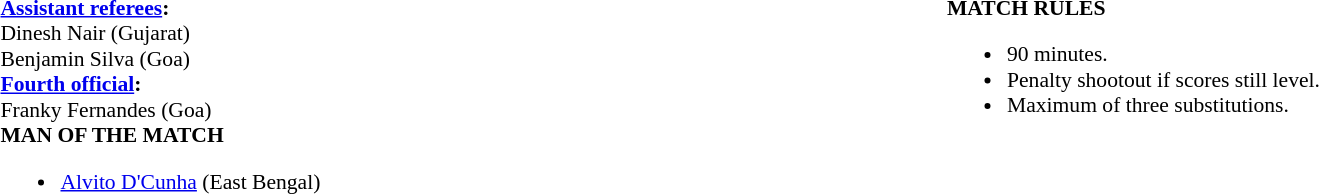<table width=100% style="font-size: 90%">
<tr>
<td width=50% valign=top><br><strong><a href='#'>Assistant referees</a>:</strong>
<br>Dinesh Nair (Gujarat)
<br>Benjamin Silva (Goa)
<br><strong><a href='#'>Fourth official</a>:</strong>
<br>Franky Fernandes (Goa)<br><strong>MAN OF THE MATCH</strong><ul><li><a href='#'>Alvito D'Cunha</a> (East Bengal)</li></ul></td>
<td width=50% valign=top><br><strong>MATCH RULES</strong><ul><li>90 minutes.</li><li>Penalty shootout if scores still level.</li><li>Maximum of three substitutions.</li></ul></td>
</tr>
</table>
